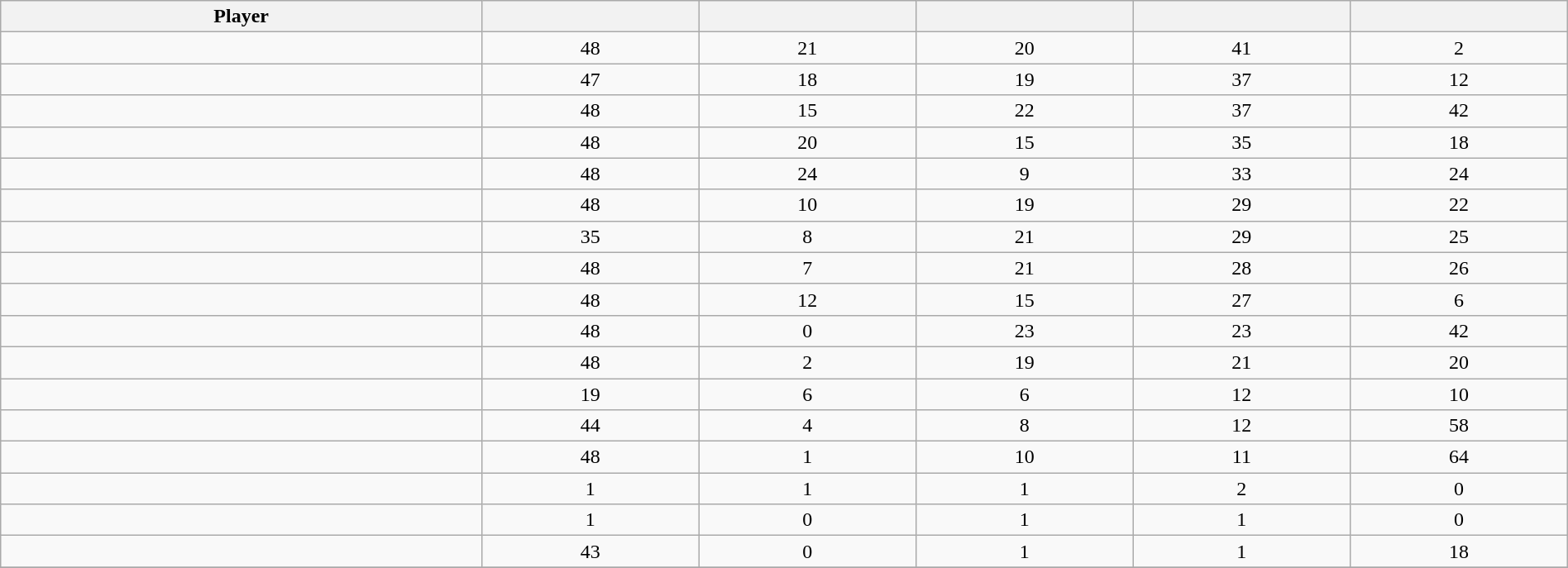<table class="wikitable sortable" style="width:100%;">
<tr align=center>
<th>Player</th>
<th></th>
<th></th>
<th></th>
<th></th>
<th></th>
</tr>
<tr align=center>
<td></td>
<td>48</td>
<td>21</td>
<td>20</td>
<td>41</td>
<td>2</td>
</tr>
<tr align=center>
<td></td>
<td>47</td>
<td>18</td>
<td>19</td>
<td>37</td>
<td>12</td>
</tr>
<tr align=center>
<td></td>
<td>48</td>
<td>15</td>
<td>22</td>
<td>37</td>
<td>42</td>
</tr>
<tr align=center>
<td></td>
<td>48</td>
<td>20</td>
<td>15</td>
<td>35</td>
<td>18</td>
</tr>
<tr align=center>
<td></td>
<td>48</td>
<td>24</td>
<td>9</td>
<td>33</td>
<td>24</td>
</tr>
<tr align=center>
<td></td>
<td>48</td>
<td>10</td>
<td>19</td>
<td>29</td>
<td>22</td>
</tr>
<tr align=center>
<td></td>
<td>35</td>
<td>8</td>
<td>21</td>
<td>29</td>
<td>25</td>
</tr>
<tr align=center>
<td></td>
<td>48</td>
<td>7</td>
<td>21</td>
<td>28</td>
<td>26</td>
</tr>
<tr align=center>
<td></td>
<td>48</td>
<td>12</td>
<td>15</td>
<td>27</td>
<td>6</td>
</tr>
<tr align=center>
<td></td>
<td>48</td>
<td>0</td>
<td>23</td>
<td>23</td>
<td>42</td>
</tr>
<tr align=center>
<td></td>
<td>48</td>
<td>2</td>
<td>19</td>
<td>21</td>
<td>20</td>
</tr>
<tr align=center>
<td></td>
<td>19</td>
<td>6</td>
<td>6</td>
<td>12</td>
<td>10</td>
</tr>
<tr align=center>
<td></td>
<td>44</td>
<td>4</td>
<td>8</td>
<td>12</td>
<td>58</td>
</tr>
<tr align=center>
<td></td>
<td>48</td>
<td>1</td>
<td>10</td>
<td>11</td>
<td>64</td>
</tr>
<tr align=center>
<td></td>
<td>1</td>
<td>1</td>
<td>1</td>
<td>2</td>
<td>0</td>
</tr>
<tr align=center>
<td></td>
<td>1</td>
<td>0</td>
<td>1</td>
<td>1</td>
<td>0</td>
</tr>
<tr align=center>
<td></td>
<td>43</td>
<td>0</td>
<td>1</td>
<td>1</td>
<td>18</td>
</tr>
<tr>
</tr>
</table>
